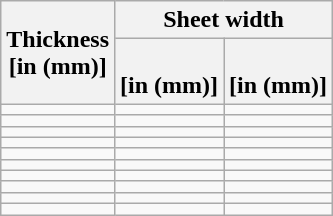<table class="wikitable" align="left">
<tr>
<th rowspan=2>Thickness<br> [in (mm)]</th>
<th colspan=2>Sheet width</th>
</tr>
<tr>
<th> <br> [in (mm)]</th>
<th> <br> [in (mm)]</th>
</tr>
<tr>
<td></td>
<td></td>
<td></td>
</tr>
<tr>
<td></td>
<td></td>
<td></td>
</tr>
<tr>
<td></td>
<td></td>
<td></td>
</tr>
<tr>
<td></td>
<td></td>
<td></td>
</tr>
<tr>
<td></td>
<td></td>
<td></td>
</tr>
<tr>
<td></td>
<td></td>
<td></td>
</tr>
<tr>
<td></td>
<td></td>
<td></td>
</tr>
<tr>
<td></td>
<td></td>
<td></td>
</tr>
<tr>
<td></td>
<td></td>
<td></td>
</tr>
<tr>
<td></td>
<td></td>
<td></td>
</tr>
</table>
